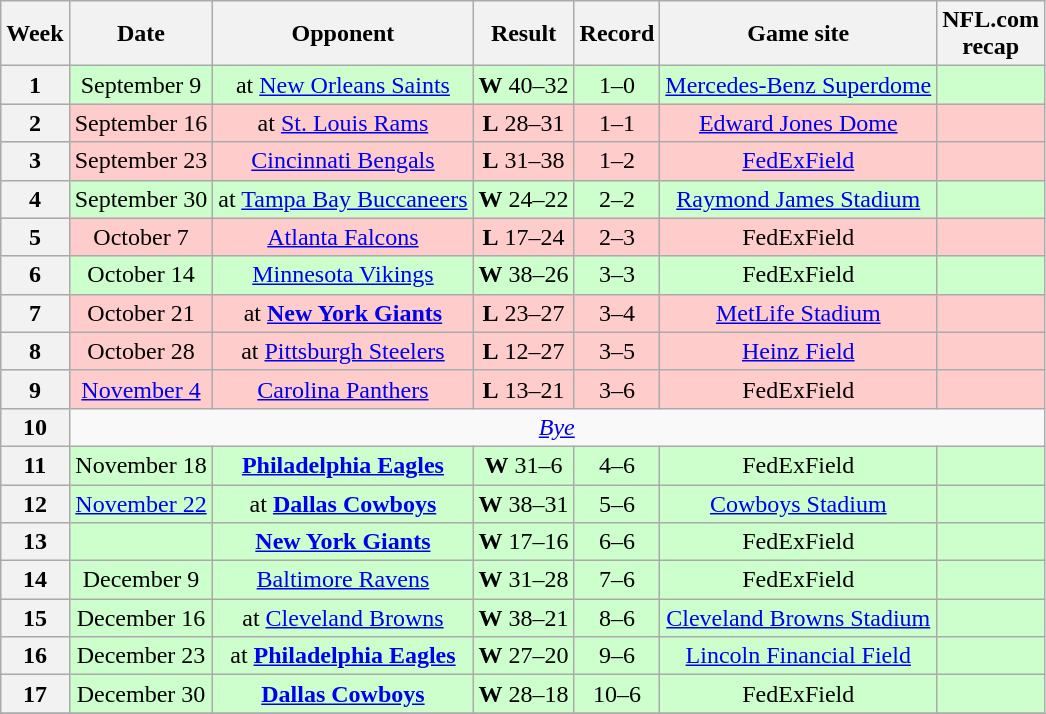<table class="wikitable" style="align=center">
<tr>
<th>Week</th>
<th>Date</th>
<th>Opponent</th>
<th>Result</th>
<th>Record</th>
<th>Game site</th>
<th>NFL.com<br>recap</th>
</tr>
<tr style="background:#cfc; text-align:center;">
<th>1</th>
<td>September 9</td>
<td>at <a href='#'>New Orleans Saints</a></td>
<td><strong>W</strong> 40–32</td>
<td>1–0</td>
<td><a href='#'>Mercedes-Benz Superdome</a></td>
<td></td>
</tr>
<tr style="background:#fcc; text-align:center;">
<th>2</th>
<td>September 16</td>
<td>at <a href='#'>St. Louis Rams</a></td>
<td><strong>L</strong> 28–31</td>
<td>1–1</td>
<td><a href='#'>Edward Jones Dome</a></td>
<td></td>
</tr>
<tr style="background:#fcc; text-align:center;">
<th>3</th>
<td>September 23</td>
<td><a href='#'>Cincinnati Bengals</a></td>
<td><strong>L</strong> 31–38</td>
<td>1–2</td>
<td><a href='#'>FedExField</a></td>
<td></td>
</tr>
<tr style="background:#cfc; text-align:center;">
<th>4</th>
<td>September 30</td>
<td>at <a href='#'>Tampa Bay Buccaneers</a></td>
<td><strong>W</strong> 24–22</td>
<td>2–2</td>
<td><a href='#'>Raymond James Stadium</a></td>
<td></td>
</tr>
<tr style="background:#fcc; text-align:center;">
<th>5</th>
<td>October 7</td>
<td><a href='#'>Atlanta Falcons</a></td>
<td><strong>L</strong> 17–24</td>
<td>2–3</td>
<td>FedExField</td>
<td></td>
</tr>
<tr style="background:#cfc; text-align:center;">
<th>6</th>
<td>October 14</td>
<td><a href='#'>Minnesota Vikings</a></td>
<td><strong>W</strong> 38–26</td>
<td>3–3</td>
<td>FedExField</td>
<td></td>
</tr>
<tr style="background:#fcc; text-align:center;">
<th>7</th>
<td>October 21</td>
<td>at <strong><a href='#'>New York Giants</a></strong></td>
<td><strong>L</strong> 23–27</td>
<td>3–4</td>
<td><a href='#'>MetLife Stadium</a></td>
<td></td>
</tr>
<tr style="background:#fcc; text-align:center;">
<th>8</th>
<td>October 28</td>
<td>at <a href='#'>Pittsburgh Steelers</a></td>
<td><strong>L</strong> 12–27</td>
<td>3–5</td>
<td><a href='#'>Heinz Field</a></td>
<td></td>
</tr>
<tr style="background:#fcc; text-align:center;">
<th>9</th>
<td><a href='#'>November 4</a></td>
<td><a href='#'>Carolina Panthers</a></td>
<td><strong>L</strong> 13–21</td>
<td>3–6</td>
<td>FedExField</td>
<td></td>
</tr>
<tr>
<th>10</th>
<td colspan="6" style="text-align:center;"><em><a href='#'>Bye</a></em></td>
</tr>
<tr style="background:#cfc; text-align:center;">
<th>11</th>
<td>November 18</td>
<td><strong><a href='#'>Philadelphia Eagles</a></strong></td>
<td><strong>W</strong> 31–6</td>
<td>4–6</td>
<td>FedExField</td>
<td></td>
</tr>
<tr style="background:#cfc; text-align:center;">
<th>12</th>
<td><a href='#'>November 22</a></td>
<td>at <strong><a href='#'>Dallas Cowboys</a></strong></td>
<td><strong>W</strong> 38–31</td>
<td>5–6</td>
<td><a href='#'>Cowboys Stadium</a></td>
<td></td>
</tr>
<tr style="background:#cfc; text-align:center;">
<th>13</th>
<td></td>
<td><strong><a href='#'>New York Giants</a></strong></td>
<td><strong>W</strong> 17–16</td>
<td>6–6</td>
<td>FedExField</td>
<td></td>
</tr>
<tr style="background:#cfc; text-align:center;">
<th>14</th>
<td>December 9</td>
<td><a href='#'>Baltimore Ravens</a></td>
<td><strong>W</strong> 31–28 </td>
<td>7–6</td>
<td>FedExField</td>
<td></td>
</tr>
<tr style="background:#cfc; text-align:center;">
<th>15</th>
<td>December 16</td>
<td>at <a href='#'>Cleveland Browns</a></td>
<td><strong>W</strong> 38–21</td>
<td>8–6</td>
<td><a href='#'>Cleveland Browns Stadium</a></td>
<td></td>
</tr>
<tr style="background:#cfc; text-align:center;">
<th>16</th>
<td>December 23</td>
<td>at <strong><a href='#'>Philadelphia Eagles</a></strong></td>
<td><strong>W</strong> 27–20</td>
<td>9–6</td>
<td><a href='#'>Lincoln Financial Field</a></td>
<td></td>
</tr>
<tr style="background:#cfc; text-align:center;">
<th>17</th>
<td>December 30</td>
<td><strong><a href='#'>Dallas Cowboys</a></strong></td>
<td><strong>W</strong> 28–18</td>
<td>10–6</td>
<td>FedExField</td>
<td></td>
</tr>
<tr style="background:#cfc; text-align:center;">
</tr>
</table>
